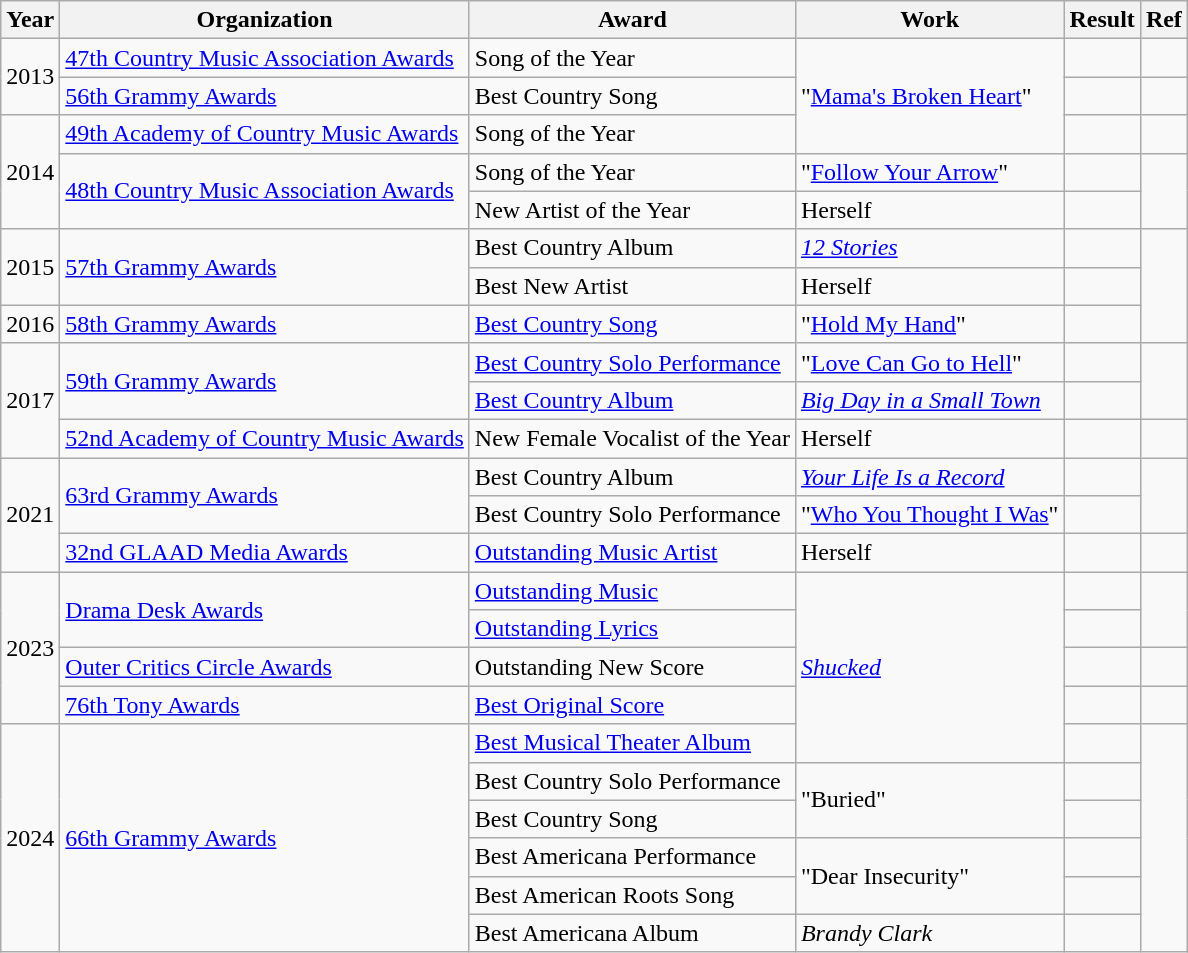<table class="wikitable">
<tr>
<th>Year</th>
<th>Organization</th>
<th>Award</th>
<th>Work</th>
<th>Result</th>
<th>Ref</th>
</tr>
<tr>
<td rowspan="2">2013</td>
<td><a href='#'>47th Country Music Association Awards</a></td>
<td>Song of the Year</td>
<td rowspan=3>"<a href='#'>Mama's Broken Heart</a>"</td>
<td></td>
<td></td>
</tr>
<tr>
<td><a href='#'>56th Grammy Awards</a></td>
<td>Best Country Song</td>
<td></td>
<td></td>
</tr>
<tr>
<td rowspan=3>2014</td>
<td><a href='#'>49th Academy of Country Music Awards</a></td>
<td>Song of the Year</td>
<td></td>
<td></td>
</tr>
<tr>
<td rowspan=2><a href='#'>48th Country Music Association Awards</a></td>
<td>Song of the Year</td>
<td>"<a href='#'>Follow Your Arrow</a>"</td>
<td></td>
<td rowspan=2></td>
</tr>
<tr>
<td>New Artist of the Year</td>
<td>Herself</td>
<td></td>
</tr>
<tr>
<td rowspan=2>2015</td>
<td rowspan=2><a href='#'>57th Grammy Awards</a></td>
<td>Best Country Album</td>
<td><em><a href='#'>12 Stories</a></em></td>
<td></td>
<td rowspan=3></td>
</tr>
<tr>
<td>Best New Artist</td>
<td>Herself</td>
<td></td>
</tr>
<tr>
<td rowspan=1>2016</td>
<td><a href='#'>58th Grammy Awards</a></td>
<td><a href='#'>Best Country Song</a></td>
<td>"<a href='#'>Hold My Hand</a>"</td>
<td></td>
</tr>
<tr>
<td rowspan=3>2017</td>
<td rowspan=2><a href='#'>59th Grammy Awards</a></td>
<td><a href='#'>Best Country Solo Performance</a></td>
<td>"<a href='#'>Love Can Go to Hell</a>"</td>
<td></td>
<td rowspan=2></td>
</tr>
<tr>
<td><a href='#'>Best Country Album</a></td>
<td><em><a href='#'>Big Day in a Small Town</a></em></td>
<td></td>
</tr>
<tr>
<td rowspan=1><a href='#'>52nd Academy of Country Music Awards</a></td>
<td>New Female Vocalist of the Year</td>
<td>Herself</td>
<td></td>
<td></td>
</tr>
<tr>
<td rowspan=3>2021</td>
<td rowspan=2><a href='#'>63rd Grammy Awards</a></td>
<td>Best Country Album</td>
<td><em><a href='#'>Your Life Is a Record</a></em></td>
<td></td>
<td rowspan=2></td>
</tr>
<tr>
<td>Best Country Solo Performance</td>
<td>"<a href='#'>Who You Thought I Was</a>"</td>
<td></td>
</tr>
<tr>
<td><a href='#'>32nd GLAAD Media Awards</a></td>
<td><a href='#'>Outstanding Music Artist</a></td>
<td>Herself</td>
<td></td>
<td></td>
</tr>
<tr>
<td rowspan=4>2023</td>
<td rowspan=2><a href='#'>Drama Desk Awards</a></td>
<td><a href='#'>Outstanding Music</a></td>
<td rowspan=5><em><a href='#'>Shucked</a></em></td>
<td></td>
<td rowspan=2></td>
</tr>
<tr>
<td><a href='#'>Outstanding Lyrics</a></td>
<td></td>
</tr>
<tr>
<td><a href='#'>Outer Critics Circle Awards</a></td>
<td>Outstanding New Score</td>
<td></td>
<td></td>
</tr>
<tr>
<td><a href='#'>76th Tony Awards</a></td>
<td><a href='#'>Best Original Score</a></td>
<td></td>
<td></td>
</tr>
<tr>
<td rowspan="6">2024</td>
<td rowspan="6"><a href='#'>66th Grammy Awards</a></td>
<td><a href='#'>Best Musical Theater Album</a></td>
<td></td>
</tr>
<tr>
<td>Best Country Solo Performance</td>
<td rowspan="2">"Buried"</td>
<td></td>
</tr>
<tr>
<td>Best Country Song</td>
<td></td>
</tr>
<tr>
<td>Best Americana Performance</td>
<td rowspan="2">"Dear Insecurity"</td>
<td></td>
</tr>
<tr>
<td>Best American Roots Song</td>
<td></td>
</tr>
<tr>
<td>Best Americana Album</td>
<td><em>Brandy Clark</em></td>
<td></td>
</tr>
</table>
